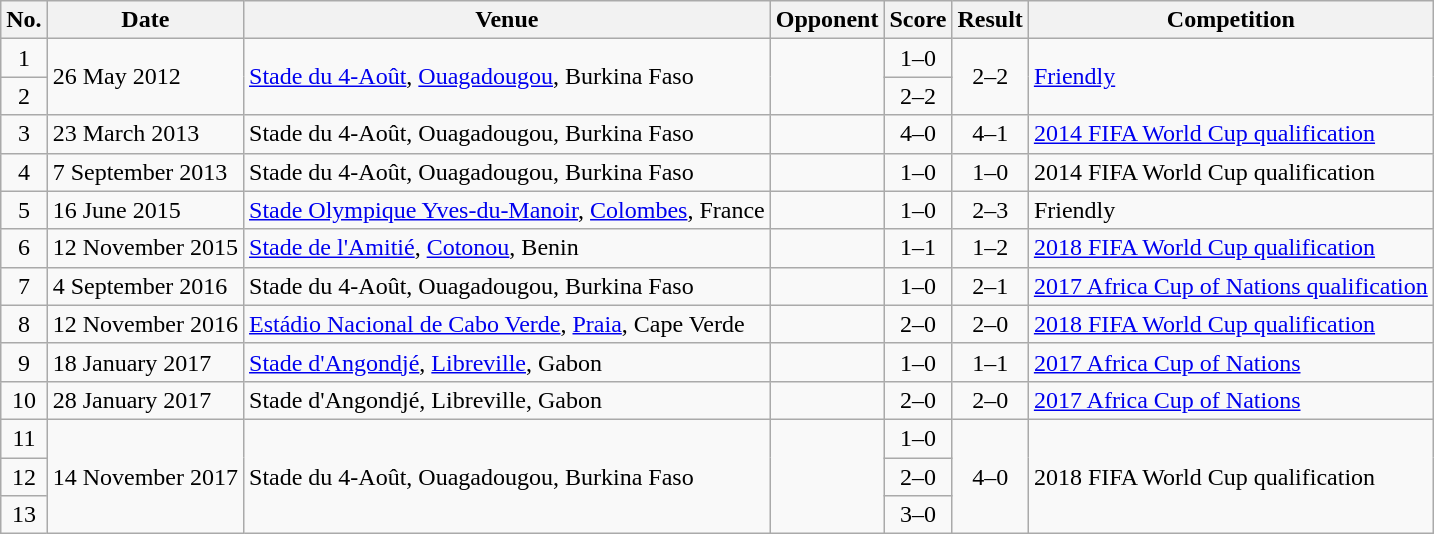<table class="wikitable sortable">
<tr>
<th scope="col">No.</th>
<th scope="col">Date</th>
<th scope="col">Venue</th>
<th scope="col">Opponent</th>
<th scope="col">Score</th>
<th scope="col">Result</th>
<th scope="col">Competition</th>
</tr>
<tr>
<td style="text-align:center">1</td>
<td rowspan="2">26 May 2012</td>
<td rowspan="2"><a href='#'>Stade du 4-Août</a>, <a href='#'>Ouagadougou</a>, Burkina Faso</td>
<td rowspan="2"></td>
<td align="center">1–0</td>
<td rowspan="2" style="text-align:center">2–2</td>
<td rowspan="2"><a href='#'>Friendly</a></td>
</tr>
<tr>
<td style="text-align:center">2</td>
<td align="center">2–2</td>
</tr>
<tr>
<td style="text-align:center">3</td>
<td>23 March 2013</td>
<td>Stade du 4-Août, Ouagadougou, Burkina Faso</td>
<td></td>
<td align="center">4–0</td>
<td align="center">4–1</td>
<td><a href='#'>2014 FIFA World Cup qualification</a></td>
</tr>
<tr>
<td style="text-align:center">4</td>
<td>7 September 2013</td>
<td>Stade du 4-Août, Ouagadougou, Burkina Faso</td>
<td></td>
<td align="center">1–0</td>
<td align="center">1–0</td>
<td>2014 FIFA World Cup qualification</td>
</tr>
<tr>
<td style="text-align:center">5</td>
<td>16 June 2015</td>
<td><a href='#'>Stade Olympique Yves-du-Manoir</a>, <a href='#'>Colombes</a>, France</td>
<td></td>
<td align="center">1–0</td>
<td align="center">2–3</td>
<td>Friendly</td>
</tr>
<tr>
<td style="text-align:center">6</td>
<td>12 November 2015</td>
<td><a href='#'>Stade de l'Amitié</a>, <a href='#'>Cotonou</a>, Benin</td>
<td></td>
<td align="center">1–1</td>
<td align="center">1–2</td>
<td><a href='#'>2018 FIFA World Cup qualification</a></td>
</tr>
<tr>
<td style="text-align:center">7</td>
<td>4 September 2016</td>
<td>Stade du 4-Août, Ouagadougou, Burkina Faso</td>
<td></td>
<td align="center">1–0</td>
<td align="center">2–1</td>
<td><a href='#'>2017 Africa Cup of Nations qualification</a></td>
</tr>
<tr>
<td style="text-align:center">8</td>
<td>12 November 2016</td>
<td><a href='#'>Estádio Nacional de Cabo Verde</a>, <a href='#'>Praia</a>, Cape Verde</td>
<td></td>
<td align="center">2–0</td>
<td align="center">2–0</td>
<td><a href='#'>2018 FIFA World Cup qualification</a></td>
</tr>
<tr>
<td style="text-align:center">9</td>
<td>18 January 2017</td>
<td><a href='#'>Stade d'Angondjé</a>, <a href='#'>Libreville</a>, Gabon</td>
<td></td>
<td align="center">1–0</td>
<td align="center">1–1</td>
<td><a href='#'>2017 Africa Cup of Nations</a></td>
</tr>
<tr>
<td style="text-align:center">10</td>
<td>28 January 2017</td>
<td>Stade d'Angondjé, Libreville, Gabon</td>
<td></td>
<td align="center">2–0</td>
<td align="center">2–0</td>
<td><a href='#'>2017 Africa Cup of Nations</a></td>
</tr>
<tr>
<td style="text-align:center">11</td>
<td rowspan="3">14 November 2017</td>
<td rowspan="3">Stade du 4-Août, Ouagadougou, Burkina Faso</td>
<td rowspan="3"></td>
<td align="center">1–0</td>
<td rowspan="3" align="center">4–0</td>
<td rowspan="3">2018 FIFA World Cup qualification</td>
</tr>
<tr>
<td style="text-align:center">12</td>
<td align="center">2–0</td>
</tr>
<tr>
<td style="text-align:center">13</td>
<td align="center">3–0</td>
</tr>
</table>
